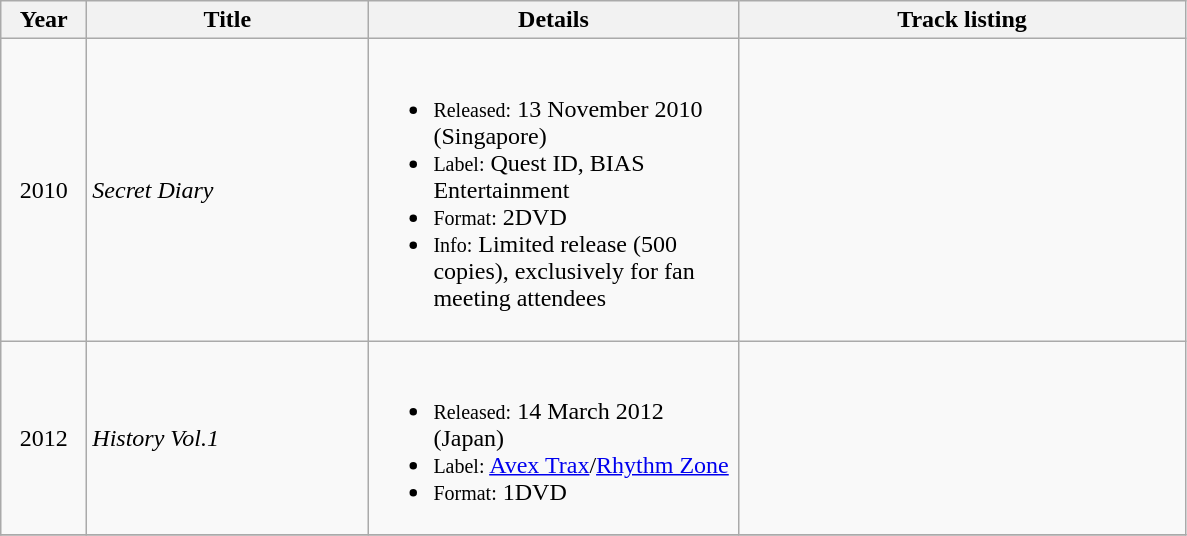<table class="wikitable">
<tr>
<th width="50px">Year</th>
<th width="180px">Title</th>
<th width="240px">Details</th>
<th width="290px">Track listing</th>
</tr>
<tr>
<td style="text-align:center">2010</td>
<td><em>Secret Diary</em></td>
<td><br><ul><li><small>Released:</small> 13 November 2010 (Singapore)</li><li><small>Label:</small> Quest ID, BIAS Entertainment</li><li><small>Format:</small> 2DVD</li><li><small>Info:</small> Limited release (500 copies), exclusively for fan meeting attendees</li></ul></td>
<td style="font-size: 85%;"></td>
</tr>
<tr>
<td style="text-align:center">2012</td>
<td><em>History Vol.1</em></td>
<td><br><ul><li><small>Released:</small> 14 March 2012 (Japan)</li><li><small>Label:</small> <a href='#'>Avex Trax</a>/<a href='#'>Rhythm Zone</a></li><li><small>Format:</small> 1DVD</li></ul></td>
<td style="font-size: 85%;"></td>
</tr>
<tr>
</tr>
</table>
